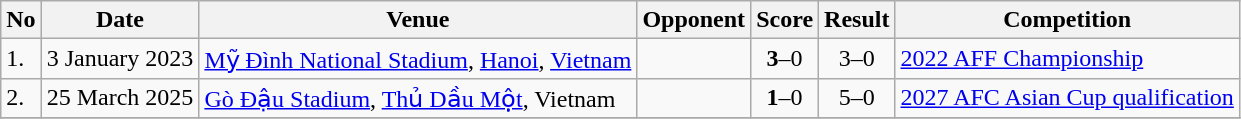<table class="wikitable" style="font-size:100%;">
<tr>
<th>No</th>
<th>Date</th>
<th>Venue</th>
<th>Opponent</th>
<th>Score</th>
<th>Result</th>
<th>Competition</th>
</tr>
<tr>
<td>1.</td>
<td>3 January 2023</td>
<td><a href='#'>Mỹ Đình National Stadium</a>, <a href='#'>Hanoi</a>, <a href='#'>Vietnam</a></td>
<td></td>
<td align=center><strong>3</strong>–0</td>
<td align=center>3–0</td>
<td><a href='#'>2022 AFF Championship</a></td>
</tr>
<tr>
<td>2.</td>
<td>25 March 2025</td>
<td><a href='#'>Gò Đậu Stadium</a>, <a href='#'>Thủ Dầu Một</a>, Vietnam</td>
<td></td>
<td align=center><strong>1</strong>–0</td>
<td align=center>5–0</td>
<td><a href='#'>2027 AFC Asian Cup qualification</a></td>
</tr>
<tr>
</tr>
</table>
